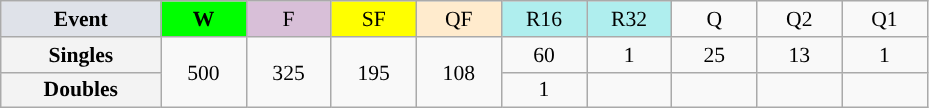<table class=wikitable style=font-size:90%;text-align:center>
<tr>
<td style="width:100px; background:#dfe2e9;"><strong>Event</strong></td>
<td style="width:50px; background:lime;"><strong>W</strong></td>
<td style="width:50px; background:thistle;">F</td>
<td style="width:50px; background:#ff0;">SF</td>
<td style="width:50px; background:#ffebcd;">QF</td>
<td style="width:50px; background:#afeeee;">R16</td>
<td style="width:50px; background:#afeeee;">R32</td>
<td style="width:50px">Q</td>
<td style="width:50px">Q2</td>
<td style="width:50px">Q1</td>
</tr>
<tr>
<th style="background:#f3f3f3;">Singles</th>
<td rowspan=2>500</td>
<td rowspan=2>325</td>
<td rowspan=2>195</td>
<td rowspan=2>108</td>
<td>60</td>
<td>1</td>
<td>25</td>
<td>13</td>
<td>1</td>
</tr>
<tr>
<th style="background:#f3f3f3;">Doubles</th>
<td>1</td>
<td></td>
<td></td>
<td></td>
<td></td>
</tr>
</table>
